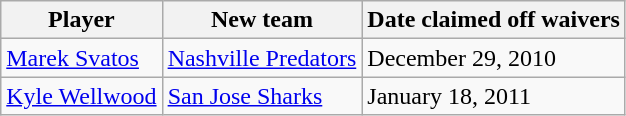<table class="wikitable">
<tr>
<th>Player</th>
<th>New team</th>
<th>Date claimed off waivers</th>
</tr>
<tr>
<td><a href='#'>Marek Svatos</a></td>
<td><a href='#'>Nashville Predators</a></td>
<td>December 29, 2010</td>
</tr>
<tr>
<td><a href='#'>Kyle Wellwood</a></td>
<td><a href='#'>San Jose Sharks</a></td>
<td>January 18, 2011</td>
</tr>
</table>
